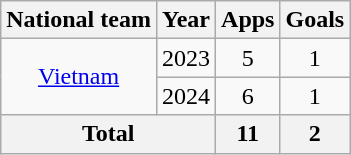<table class="wikitable" style="text-align: center;">
<tr>
<th>National team</th>
<th>Year</th>
<th>Apps</th>
<th>Goals</th>
</tr>
<tr>
<td rowspan=2><a href='#'>Vietnam</a></td>
<td>2023</td>
<td>5</td>
<td>1</td>
</tr>
<tr>
<td>2024</td>
<td>6</td>
<td>1</td>
</tr>
<tr>
<th colspan=2>Total</th>
<th>11</th>
<th>2</th>
</tr>
</table>
